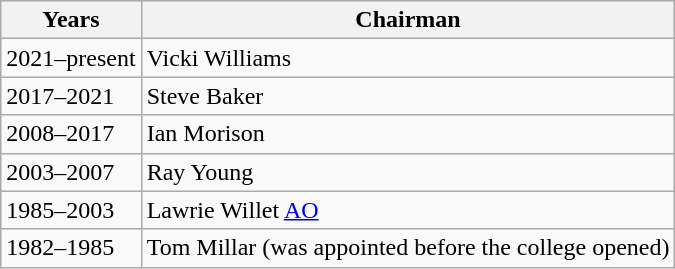<table class="wikitable">
<tr>
<th>Years</th>
<th>Chairman</th>
</tr>
<tr>
<td>2021–present</td>
<td>Vicki Williams</td>
</tr>
<tr>
<td>2017–2021</td>
<td>Steve Baker</td>
</tr>
<tr>
<td>2008–2017</td>
<td>Ian Morison</td>
</tr>
<tr>
<td>2003–2007</td>
<td>Ray Young</td>
</tr>
<tr>
<td>1985–2003</td>
<td>Lawrie Willet <a href='#'>AO</a></td>
</tr>
<tr>
<td>1982–1985</td>
<td>Tom Millar (was appointed before the college opened)</td>
</tr>
</table>
